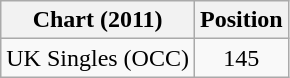<table class="wikitable">
<tr>
<th>Chart (2011)</th>
<th>Position</th>
</tr>
<tr>
<td>UK Singles (OCC)</td>
<td style="text-align:center;">145</td>
</tr>
</table>
